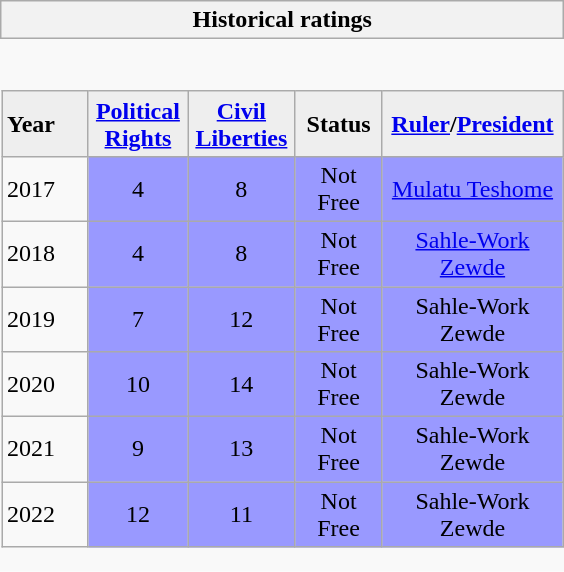<table class="wikitable collapsible collapsed" style="border:none; ">
<tr>
<th>Historical ratings</th>
</tr>
<tr>
<td style="padding:0; border:none;"><br><table class="wikitable sortable" width=100% style="border-collapse:collapse;">
<tr style="background:#eee; font-weight:bold; text-align:center;">
<td style="width:3em; text-align:left;">Year</td>
<td style="width:3em;"><a href='#'>Political Rights</a></td>
<td style="width:3em;"><a href='#'>Civil Liberties</a></td>
<td style="width:3em;">Status</td>
<td style="width:3em;"><a href='#'>Ruler</a>/<a href='#'>President</a></td>
</tr>
<tr align=center>
<td align=left>2017</td>
<td style="background:#99f;">4</td>
<td style="background:#99f;">8</td>
<td style="background:#99f;">Not Free</td>
<td style="background:#99f;"><a href='#'>Mulatu Teshome</a></td>
</tr>
<tr align=center>
<td align=left>2018</td>
<td style="background:#99f;">4</td>
<td style="background:#99f;">8</td>
<td style="background:#99f;">Not Free</td>
<td style="background:#99f;"><a href='#'>Sahle-Work Zewde</a></td>
</tr>
<tr align=center>
<td align=left>2019</td>
<td style="background:#99f;">7</td>
<td style="background:#99f;">12</td>
<td style="background:#99f;">Not Free</td>
<td style="background:#99f;">Sahle-Work Zewde</td>
</tr>
<tr align=center>
<td align=left>2020</td>
<td style="background:#99f;">10</td>
<td style="background:#99f;">14</td>
<td style="background:#99f;">Not Free</td>
<td style="background:#99f;">Sahle-Work Zewde</td>
</tr>
<tr align=center>
<td align=left>2021</td>
<td style="background:#99f;">9</td>
<td style="background:#99f;">13</td>
<td style="background:#99f;">Not Free</td>
<td style="background:#99f;">Sahle-Work Zewde</td>
</tr>
<tr align=center>
<td align=left>2022</td>
<td style="background:#99f;">12</td>
<td style="background:#99f;">11</td>
<td style="background:#99f;">Not Free</td>
<td style="background:#99f;">Sahle-Work Zewde</td>
</tr>
</table>
</td>
</tr>
</table>
